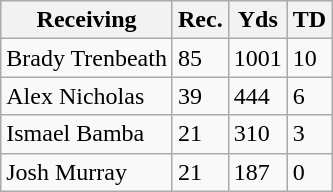<table class="wikitable">
<tr>
<th>Receiving</th>
<th>Rec.</th>
<th>Yds</th>
<th>TD</th>
</tr>
<tr>
<td>Brady Trenbeath</td>
<td>85</td>
<td>1001</td>
<td>10</td>
</tr>
<tr>
<td>Alex Nicholas</td>
<td>39</td>
<td>444</td>
<td>6</td>
</tr>
<tr>
<td>Ismael Bamba</td>
<td>21</td>
<td>310</td>
<td>3</td>
</tr>
<tr>
<td>Josh Murray</td>
<td>21</td>
<td>187</td>
<td>0</td>
</tr>
</table>
